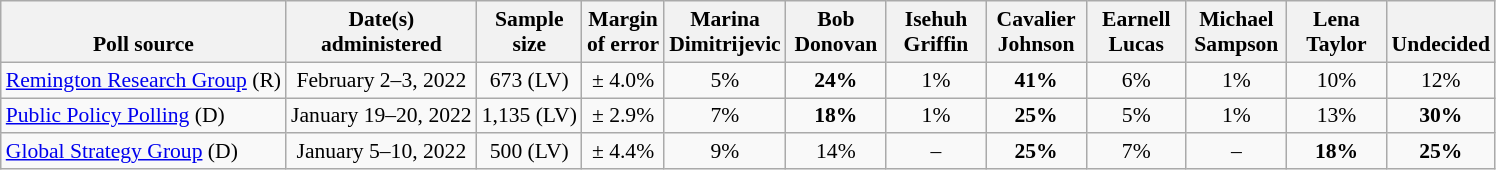<table class="wikitable" style="font-size:90%;text-align:center;">
<tr valign=bottom>
<th>Poll source</th>
<th>Date(s)<br>administered</th>
<th>Sample<br>size</th>
<th>Margin<br>of error</th>
<th style="width:60px;">Marina<br>Dimitrijevic</th>
<th style="width:60px;">Bob<br>Donovan</th>
<th style="width:60px;">Isehuh<br>Griffin</th>
<th style="width:60px;">Cavalier<br>Johnson</th>
<th style="width:60px;">Earnell<br>Lucas</th>
<th style="width:60px;">Michael<br>Sampson</th>
<th style="width:60px;">Lena<br>Taylor</th>
<th>Undecided</th>
</tr>
<tr>
<td style="text-align:left;"><a href='#'>Remington Research Group</a> (R)</td>
<td>February 2–3, 2022</td>
<td>673 (LV)</td>
<td>± 4.0%</td>
<td>5%</td>
<td><strong>24%</strong></td>
<td>1%</td>
<td><strong>41%</strong></td>
<td>6%</td>
<td>1%</td>
<td>10%</td>
<td>12%</td>
</tr>
<tr>
<td style="text-align:left;"><a href='#'>Public Policy Polling</a> (D)</td>
<td>January 19–20, 2022</td>
<td>1,135 (LV)</td>
<td>± 2.9%</td>
<td>7%</td>
<td><strong>18%</strong></td>
<td>1%</td>
<td><strong>25%</strong></td>
<td>5%</td>
<td>1%</td>
<td>13%</td>
<td><strong>30%</strong></td>
</tr>
<tr>
<td style="text-align:left;"><a href='#'>Global Strategy Group</a> (D)</td>
<td>January 5–10, 2022</td>
<td>500 (LV)</td>
<td>± 4.4%</td>
<td>9%</td>
<td>14%</td>
<td>–</td>
<td><strong>25%</strong></td>
<td>7%</td>
<td>–</td>
<td><strong>18%</strong></td>
<td><strong>25%</strong></td>
</tr>
</table>
